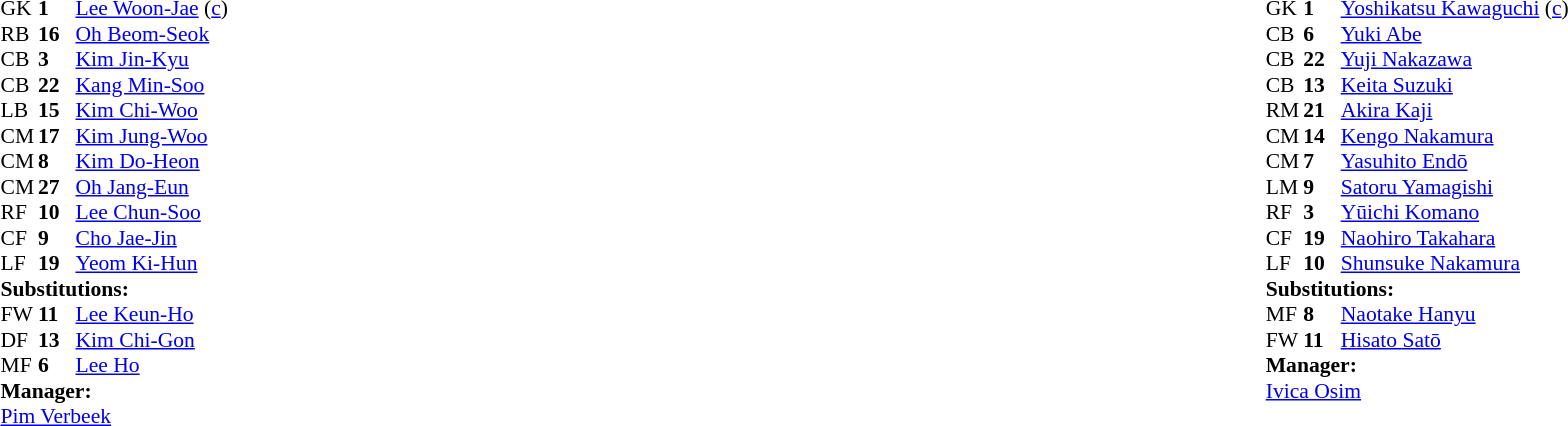<table width="100%">
<tr>
<td valign="top" width="50%"><br><table style="font-size: 90%" cellspacing="0" cellpadding="0">
<tr>
<th width="25"></th>
<th width="25"></th>
</tr>
<tr>
<td>GK</td>
<td><strong>1</strong></td>
<td><a href='#'>Lee Woon-Jae</a> (<a href='#'>c</a>)</td>
<td></td>
<td></td>
</tr>
<tr>
<td>RB</td>
<td><strong>16</strong></td>
<td><a href='#'>Oh Beom-Seok</a></td>
<td></td>
<td></td>
</tr>
<tr>
<td>CB</td>
<td><strong>3</strong></td>
<td><a href='#'>Kim Jin-Kyu</a></td>
<td></td>
<td></td>
</tr>
<tr>
<td>CB</td>
<td><strong>22</strong></td>
<td><a href='#'>Kang Min-Soo</a></td>
<td></td>
<td></td>
</tr>
<tr>
<td>LB</td>
<td><strong>15</strong></td>
<td><a href='#'>Kim Chi-Woo</a></td>
<td></td>
<td></td>
</tr>
<tr>
<td>CM</td>
<td><strong>17</strong></td>
<td><a href='#'>Kim Jung-Woo</a></td>
<td></td>
<td></td>
</tr>
<tr>
<td>CM</td>
<td><strong>8</strong></td>
<td><a href='#'>Kim Do-Heon</a></td>
<td></td>
<td></td>
</tr>
<tr>
<td>CM</td>
<td><strong>27</strong></td>
<td><a href='#'>Oh Jang-Eun</a></td>
<td></td>
<td></td>
</tr>
<tr>
<td>RF</td>
<td><strong>10</strong></td>
<td><a href='#'>Lee Chun-Soo</a></td>
<td></td>
<td></td>
</tr>
<tr>
<td>CF</td>
<td><strong>9</strong></td>
<td><a href='#'>Cho Jae-Jin</a></td>
<td></td>
<td></td>
</tr>
<tr>
<td>LF</td>
<td><strong>19</strong></td>
<td><a href='#'>Yeom Ki-Hun</a></td>
<td></td>
<td></td>
</tr>
<tr>
<td colspan=3><strong>Substitutions:</strong></td>
</tr>
<tr>
<td>FW</td>
<td><strong>11</strong></td>
<td><a href='#'>Lee Keun-Ho</a></td>
<td></td>
<td></td>
</tr>
<tr>
<td>DF</td>
<td><strong>13</strong></td>
<td><a href='#'>Kim Chi-Gon</a></td>
<td></td>
<td></td>
</tr>
<tr>
<td>MF</td>
<td><strong>6</strong></td>
<td><a href='#'>Lee Ho</a></td>
<td></td>
<td></td>
</tr>
<tr>
<td colspan=3><strong>Manager:</strong></td>
</tr>
<tr>
<td colspan=3> <a href='#'>Pim Verbeek</a></td>
</tr>
</table>
</td>
<td valign="top" width="50%"><br><table style="font-size: 90%" cellspacing="0" cellpadding="0" align="center">
<tr>
<th width=25></th>
<th width=25></th>
</tr>
<tr>
<td>GK</td>
<td><strong>1</strong></td>
<td><a href='#'>Yoshikatsu Kawaguchi</a> (<a href='#'>c</a>)</td>
<td></td>
<td></td>
</tr>
<tr>
<td>CB</td>
<td><strong>6</strong></td>
<td><a href='#'>Yuki Abe</a></td>
<td></td>
<td></td>
</tr>
<tr>
<td>CB</td>
<td><strong>22</strong></td>
<td><a href='#'>Yuji Nakazawa</a></td>
<td></td>
<td></td>
</tr>
<tr>
<td>CB</td>
<td><strong>13</strong></td>
<td><a href='#'>Keita Suzuki</a></td>
<td></td>
<td></td>
</tr>
<tr>
<td>RM</td>
<td><strong>21</strong></td>
<td><a href='#'>Akira Kaji</a></td>
<td></td>
<td></td>
</tr>
<tr>
<td>CM</td>
<td><strong>14</strong></td>
<td><a href='#'>Kengo Nakamura</a></td>
<td></td>
<td></td>
</tr>
<tr>
<td>CM</td>
<td><strong>7</strong></td>
<td><a href='#'>Yasuhito Endō</a></td>
<td></td>
<td></td>
</tr>
<tr>
<td>LM</td>
<td><strong>9</strong></td>
<td><a href='#'>Satoru Yamagishi</a></td>
<td></td>
<td></td>
</tr>
<tr>
<td>RF</td>
<td><strong>3</strong></td>
<td><a href='#'>Yūichi Komano</a></td>
<td></td>
<td></td>
</tr>
<tr>
<td>CF</td>
<td><strong>19</strong></td>
<td><a href='#'>Naohiro Takahara</a></td>
<td></td>
<td></td>
</tr>
<tr>
<td>LF</td>
<td><strong>10</strong></td>
<td><a href='#'>Shunsuke Nakamura</a></td>
<td></td>
<td></td>
</tr>
<tr>
<td colspan=3><strong>Substitutions:</strong></td>
</tr>
<tr>
<td>MF</td>
<td><strong>8</strong></td>
<td><a href='#'>Naotake Hanyu</a></td>
<td></td>
<td></td>
</tr>
<tr>
<td>FW</td>
<td><strong>11</strong></td>
<td><a href='#'>Hisato Satō</a></td>
<td></td>
<td></td>
</tr>
<tr>
<td colspan=3><strong>Manager:</strong></td>
</tr>
<tr>
<td colspan=4> <a href='#'>Ivica Osim</a></td>
</tr>
</table>
</td>
</tr>
</table>
